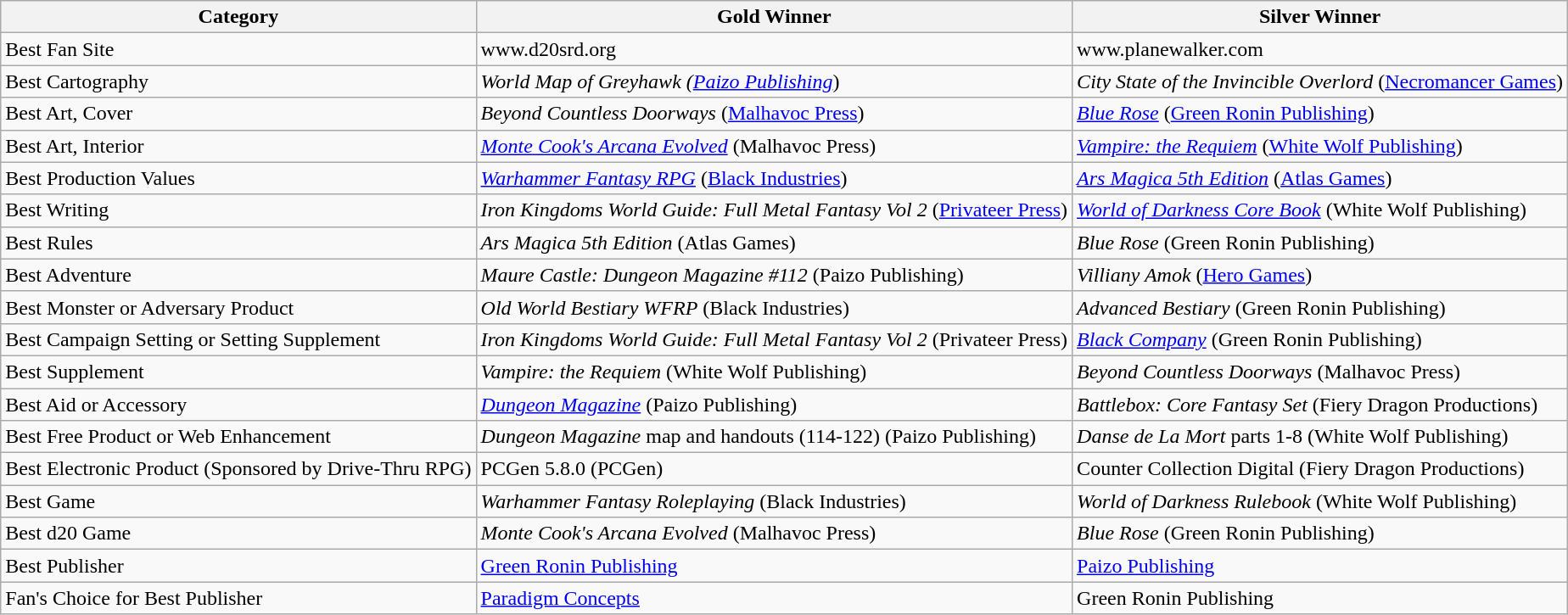<table class="wikitable">
<tr>
<th>Category</th>
<th>Gold Winner</th>
<th>Silver Winner</th>
</tr>
<tr>
<td>Best Fan Site</td>
<td>www.d20srd.org</td>
<td>www.planewalker.com</td>
</tr>
<tr>
<td>Best Cartography</td>
<td><em>World Map of Greyhawk (<a href='#'>Paizo Publishing</a></em>)</td>
<td><em>City State of the Invincible Overlord</em> (<a href='#'>Necromancer Games</a>)</td>
</tr>
<tr>
<td>Best Art, Cover</td>
<td><em>Beyond Countless Doorways</em> (<a href='#'>Malhavoc Press</a>)</td>
<td><em><a href='#'>Blue Rose</a></em> (<a href='#'>Green Ronin Publishing</a>)</td>
</tr>
<tr>
<td>Best Art, Interior</td>
<td><em><a href='#'>Monte Cook's Arcana Evolved</a></em> (Malhavoc Press)</td>
<td><em><a href='#'>Vampire: the Requiem</a></em> (<a href='#'>White Wolf Publishing</a>)</td>
</tr>
<tr>
<td>Best Production Values</td>
<td><em><a href='#'>Warhammer Fantasy RPG</a></em> (<a href='#'>Black Industries</a>)</td>
<td><em><a href='#'>Ars Magica 5th Edition</a></em> (<a href='#'>Atlas Games</a>)</td>
</tr>
<tr>
<td>Best Writing</td>
<td><em>Iron Kingdoms World Guide: Full Metal Fantasy Vol 2</em> (<a href='#'>Privateer Press</a>)</td>
<td><em><a href='#'>World of Darkness Core Book</a></em> (White Wolf Publishing)</td>
</tr>
<tr>
<td>Best Rules</td>
<td><em>Ars Magica 5th Edition</em> (Atlas Games)</td>
<td><em>Blue Rose</em> (Green Ronin Publishing)</td>
</tr>
<tr>
<td>Best Adventure</td>
<td><em>Maure Castle: Dungeon Magazine #112</em> (Paizo Publishing)</td>
<td><em>Villiany Amok</em> (<a href='#'>Hero Games</a>)</td>
</tr>
<tr>
<td>Best Monster or Adversary Product</td>
<td><em>Old World Bestiary WFRP</em> (Black Industries)</td>
<td><em>Advanced Bestiary</em> (Green Ronin Publishing)</td>
</tr>
<tr>
<td>Best Campaign Setting or Setting Supplement</td>
<td><em>Iron Kingdoms World Guide: Full Metal Fantasy Vol 2</em> (Privateer Press)</td>
<td><em><a href='#'>Black Company</a></em> (Green Ronin Publishing)</td>
</tr>
<tr>
<td>Best Supplement</td>
<td><em>Vampire: the Requiem</em> (White Wolf Publishing)</td>
<td><em>Beyond Countless Doorways</em> (Malhavoc Press)</td>
</tr>
<tr>
<td>Best Aid or Accessory</td>
<td><em><a href='#'>Dungeon Magazine</a></em> (Paizo Publishing)</td>
<td><em>Battlebox: Core Fantasy Set</em> (Fiery Dragon Productions)</td>
</tr>
<tr>
<td>Best Free Product or Web Enhancement</td>
<td><em>Dungeon Magazine</em> map and handouts (114-122) (Paizo Publishing)</td>
<td><em>Danse de La Mort</em> parts 1-8 (White Wolf Publishing)</td>
</tr>
<tr>
<td>Best Electronic Product (Sponsored by Drive-Thru RPG)</td>
<td>PCGen 5.8.0 (PCGen)</td>
<td>Counter Collection Digital (Fiery Dragon Productions)</td>
</tr>
<tr>
<td>Best Game</td>
<td><em>Warhammer Fantasy Roleplaying</em> (Black Industries)</td>
<td><em>World of Darkness Rulebook</em> (White Wolf Publishing)</td>
</tr>
<tr>
<td>Best d20 Game</td>
<td><em>Monte Cook's Arcana Evolved</em> (Malhavoc Press)</td>
<td><em>Blue Rose</em> (Green Ronin Publishing)</td>
</tr>
<tr>
<td>Best Publisher</td>
<td><a href='#'>Green Ronin Publishing</a></td>
<td><a href='#'>Paizo Publishing</a></td>
</tr>
<tr>
<td>Fan's Choice for Best Publisher</td>
<td><a href='#'>Paradigm Concepts</a></td>
<td>Green Ronin Publishing</td>
</tr>
</table>
